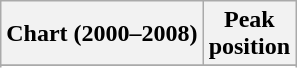<table class="wikitable sortable plainrowheaders" style="text-align:center">
<tr>
<th>Chart (2000–2008)</th>
<th>Peak<br>position</th>
</tr>
<tr>
</tr>
<tr>
</tr>
<tr>
</tr>
<tr>
</tr>
<tr>
</tr>
</table>
